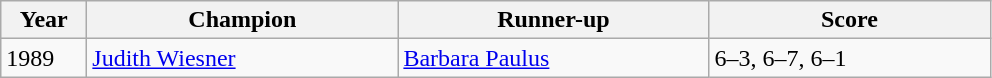<table class="wikitable">
<tr>
<th style="width:50px">Year</th>
<th style="width:200px">Champion</th>
<th style="width:200px">Runner-up</th>
<th style="width:180px">Score</th>
</tr>
<tr>
<td>1989</td>
<td> <a href='#'>Judith Wiesner</a></td>
<td> <a href='#'>Barbara Paulus</a></td>
<td>6–3, 6–7, 6–1</td>
</tr>
</table>
